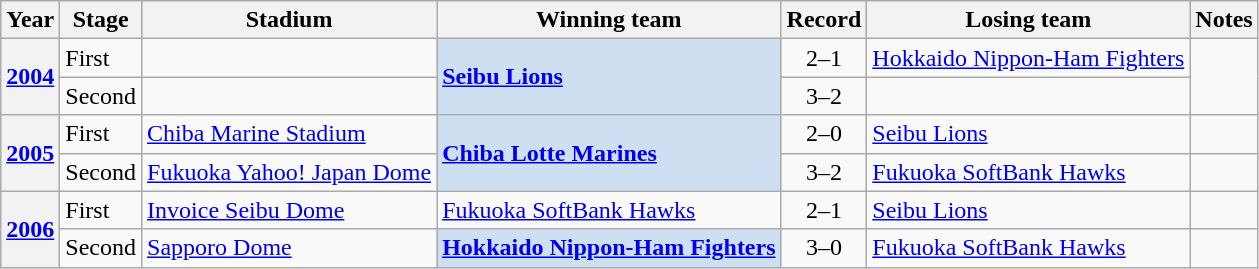<table class="wikitable plainrowheaders">
<tr>
<th scope="col">Year</th>
<th scope="col">Stage</th>
<th scope="col">Stadium</th>
<th scope="col">Winning team</th>
<th scope="col">Record</th>
<th scope="col">Losing team</th>
<th scope="col" class="unsortable">Notes</th>
</tr>
<tr>
<th scope="row" rowspan=2 style="text-align: center;"><a href='#'>2004</a></th>
<td>First</td>
<td></td>
<td rowspan=2 style="background-color:#cedff2"><strong><a href='#'>Seibu Lions</a></strong></td>
<td style="text-align: center;">2–1</td>
<td><a href='#'>Hokkaido Nippon-Ham Fighters</a></td>
<td rowspan=2 style="text-align: center;"></td>
</tr>
<tr>
<td>Second</td>
<td></td>
<td style="text-align: center;">3–2</td>
<td></td>
</tr>
<tr>
<th scope="row" rowspan=2 style="text-align: center;"><a href='#'>2005</a></th>
<td>First</td>
<td><a href='#'>Chiba Marine Stadium</a></td>
<td rowspan=2 style="background-color:#cedff2"><strong><a href='#'>Chiba Lotte Marines</a></strong></td>
<td style="text-align: center;">2–0</td>
<td><a href='#'>Seibu Lions</a></td>
<td style="text-align: center;"></td>
</tr>
<tr>
<td>Second</td>
<td><a href='#'>Fukuoka Yahoo! Japan Dome</a></td>
<td style="text-align: center;">3–2</td>
<td><a href='#'>Fukuoka SoftBank Hawks</a></td>
<td style="text-align: center;"></td>
</tr>
<tr>
<th scope="row" rowspan=2 style="text-align: center;"><a href='#'>2006</a></th>
<td>First</td>
<td><a href='#'>Invoice Seibu Dome</a></td>
<td><a href='#'>Fukuoka SoftBank Hawks</a></td>
<td style="text-align: center;">2–1</td>
<td><a href='#'>Seibu Lions</a></td>
<td style="text-align: center;"></td>
</tr>
<tr>
<td>Second</td>
<td><a href='#'>Sapporo Dome</a></td>
<td style="background-color:#cedff2"><strong><a href='#'>Hokkaido Nippon-Ham Fighters</a></strong></td>
<td style="text-align: center;">3–0</td>
<td><a href='#'>Fukuoka SoftBank Hawks</a></td>
<td style="text-align: center;"></td>
</tr>
</table>
